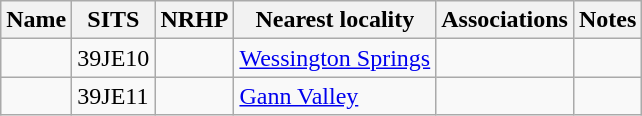<table class="wikitable sortable">
<tr>
<th scope="col">Name</th>
<th scope="col">SITS</th>
<th scope="col">NRHP</th>
<th scope="col">Nearest locality</th>
<th scope="col">Associations</th>
<th scope="col" class="unsortable">Notes</th>
</tr>
<tr>
<td></td>
<td>39JE10</td>
<td></td>
<td><a href='#'>Wessington Springs</a></td>
<td></td>
<td></td>
</tr>
<tr>
<td></td>
<td>39JE11</td>
<td></td>
<td><a href='#'>Gann Valley</a></td>
<td></td>
<td></td>
</tr>
</table>
